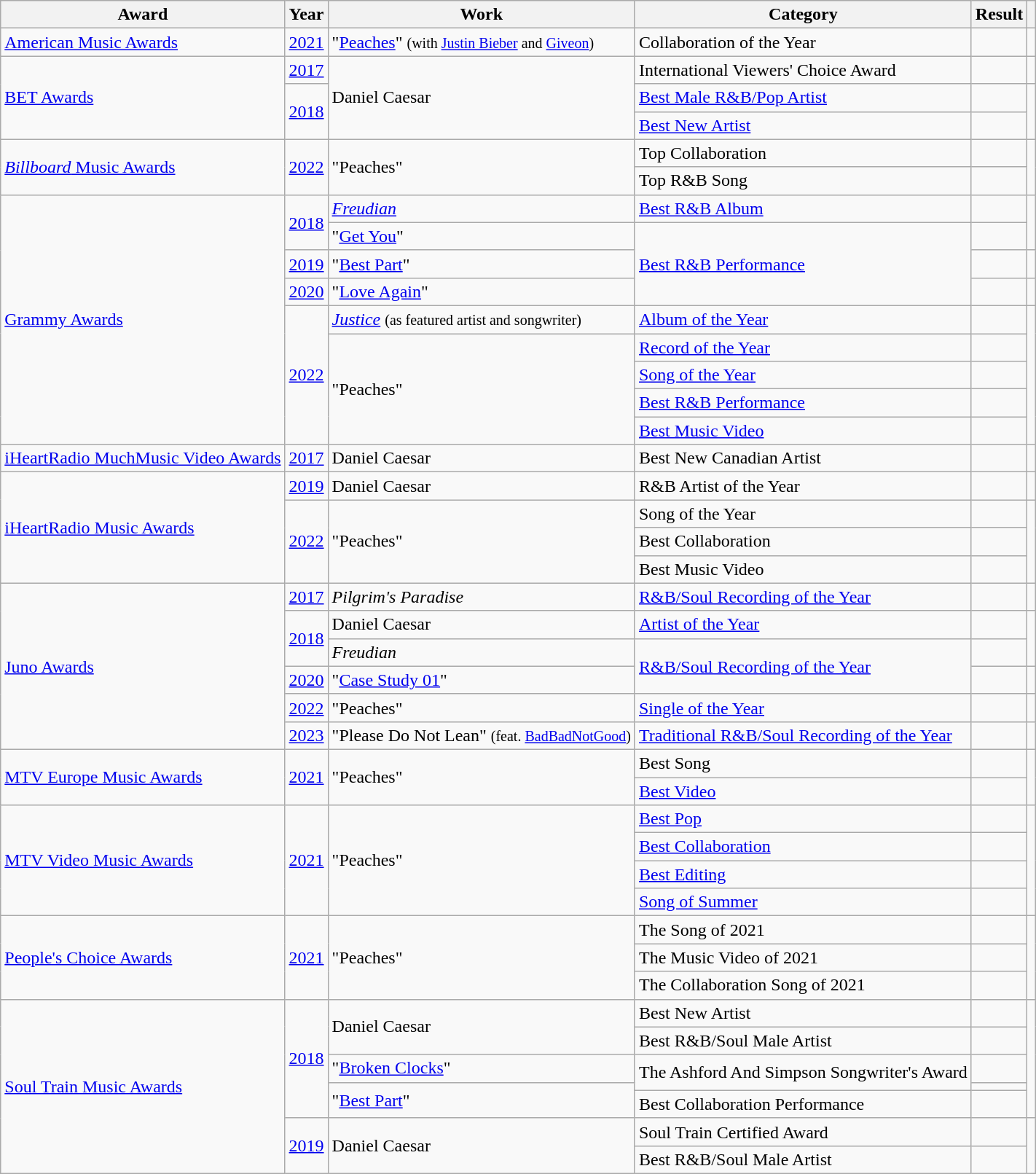<table class="wikitable sortable plainrowheaders">
<tr>
<th scope="col">Award</th>
<th scope="col">Year</th>
<th scope="col">Work</th>
<th scope="col">Category</th>
<th scope="col">Result</th>
<th scope="col" class="unsortable"></th>
</tr>
<tr>
<td><a href='#'>American Music Awards</a></td>
<td><a href='#'>2021</a></td>
<td>"<a href='#'>Peaches</a>" <small>(with <a href='#'>Justin Bieber</a> and <a href='#'>Giveon</a>)</small></td>
<td>Collaboration of the Year</td>
<td></td>
<td></td>
</tr>
<tr>
<td rowspan="3"><a href='#'>BET Awards</a></td>
<td><a href='#'>2017</a></td>
<td rowspan="3">Daniel Caesar</td>
<td>International Viewers' Choice Award</td>
<td></td>
<td></td>
</tr>
<tr>
<td rowspan="2"><a href='#'>2018</a></td>
<td><a href='#'>Best Male R&B/Pop Artist</a></td>
<td></td>
<td rowspan="2"></td>
</tr>
<tr>
<td><a href='#'>Best New Artist</a></td>
<td></td>
</tr>
<tr>
<td rowspan="2"><a href='#'><em>Billboard</em> Music Awards</a></td>
<td rowspan="2"><a href='#'>2022</a></td>
<td rowspan="2">"Peaches"</td>
<td>Top Collaboration</td>
<td></td>
<td rowspan="2"></td>
</tr>
<tr>
<td>Top R&B Song</td>
<td></td>
</tr>
<tr>
<td rowspan="9"><a href='#'>Grammy Awards</a></td>
<td rowspan="2"><a href='#'>2018</a></td>
<td><em><a href='#'>Freudian</a></em></td>
<td><a href='#'>Best R&B Album</a></td>
<td></td>
<td rowspan="2"></td>
</tr>
<tr>
<td>"<a href='#'>Get You</a>" </td>
<td rowspan="3"><a href='#'>Best R&B Performance</a></td>
<td></td>
</tr>
<tr>
<td><a href='#'>2019</a></td>
<td>"<a href='#'>Best Part</a>" </td>
<td></td>
<td></td>
</tr>
<tr>
<td><a href='#'>2020</a></td>
<td>"<a href='#'>Love Again</a>" </td>
<td></td>
<td></td>
</tr>
<tr>
<td rowspan="5"><a href='#'>2022</a></td>
<td><em><a href='#'>Justice</a></em> <small>(as featured artist and songwriter)</small></td>
<td><a href='#'>Album of the Year</a></td>
<td></td>
<td rowspan="5"></td>
</tr>
<tr>
<td rowspan="4">"Peaches"</td>
<td><a href='#'>Record of the Year</a></td>
<td></td>
</tr>
<tr>
<td><a href='#'>Song of the Year</a></td>
<td></td>
</tr>
<tr>
<td><a href='#'>Best R&B Performance</a></td>
<td></td>
</tr>
<tr>
<td><a href='#'>Best Music Video</a></td>
<td></td>
</tr>
<tr>
<td><a href='#'>iHeartRadio MuchMusic Video Awards</a></td>
<td><a href='#'>2017</a></td>
<td>Daniel Caesar</td>
<td>Best New Canadian Artist</td>
<td></td>
<td></td>
</tr>
<tr>
<td rowspan="4"><a href='#'>iHeartRadio Music Awards</a></td>
<td><a href='#'>2019</a></td>
<td>Daniel Caesar</td>
<td>R&B Artist of the Year</td>
<td></td>
<td></td>
</tr>
<tr>
<td rowspan=3><a href='#'>2022</a></td>
<td rowspan=3>"Peaches"</td>
<td>Song of the Year</td>
<td></td>
<td rowspan=3></td>
</tr>
<tr>
<td>Best Collaboration</td>
<td></td>
</tr>
<tr>
<td>Best Music Video</td>
<td></td>
</tr>
<tr>
<td rowspan="6"><a href='#'>Juno Awards</a></td>
<td><a href='#'>2017</a></td>
<td><em>Pilgrim's Paradise</em></td>
<td><a href='#'>R&B/Soul Recording of the Year</a></td>
<td></td>
<td></td>
</tr>
<tr>
<td rowspan="2"><a href='#'>2018</a></td>
<td>Daniel Caesar</td>
<td><a href='#'>Artist of the Year</a></td>
<td></td>
<td rowspan="2"></td>
</tr>
<tr>
<td><em>Freudian</em></td>
<td rowspan="2"><a href='#'>R&B/Soul Recording of the Year</a></td>
<td></td>
</tr>
<tr>
<td><a href='#'>2020</a></td>
<td>"<a href='#'>Case Study 01</a>"</td>
<td></td>
<td></td>
</tr>
<tr>
<td><a href='#'>2022</a></td>
<td>"Peaches"</td>
<td><a href='#'>Single of the Year</a></td>
<td></td>
<td></td>
</tr>
<tr>
<td><a href='#'>2023</a></td>
<td>"Please Do Not Lean" <small>(feat. <a href='#'>BadBadNotGood</a>)</small></td>
<td><a href='#'>Traditional R&B/Soul Recording of the Year</a></td>
<td></td>
<td></td>
</tr>
<tr>
<td rowspan="2"><a href='#'>MTV Europe Music Awards</a></td>
<td rowspan="2"><a href='#'>2021</a></td>
<td rowspan="2">"Peaches"</td>
<td>Best Song</td>
<td></td>
<td rowspan="2"></td>
</tr>
<tr>
<td><a href='#'>Best Video</a></td>
<td></td>
</tr>
<tr>
<td rowspan=4><a href='#'>MTV Video Music Awards</a></td>
<td rowspan=4><a href='#'>2021</a></td>
<td rowspan=4>"Peaches"</td>
<td><a href='#'>Best Pop</a></td>
<td></td>
<td rowspan=4></td>
</tr>
<tr>
<td><a href='#'>Best Collaboration</a></td>
<td></td>
</tr>
<tr>
<td><a href='#'>Best Editing</a></td>
<td></td>
</tr>
<tr>
<td><a href='#'>Song of Summer</a></td>
<td></td>
</tr>
<tr>
<td rowspan="3"><a href='#'>People's Choice Awards</a></td>
<td rowspan="3"><a href='#'>2021</a></td>
<td rowspan="3">"Peaches"</td>
<td>The Song of 2021</td>
<td></td>
<td rowspan="3"></td>
</tr>
<tr>
<td>The Music Video of 2021</td>
<td></td>
</tr>
<tr>
<td>The Collaboration Song of 2021</td>
<td></td>
</tr>
<tr>
<td rowspan="7"><a href='#'>Soul Train Music Awards</a></td>
<td rowspan="5"><a href='#'>2018</a></td>
<td rowspan="2">Daniel Caesar</td>
<td>Best New Artist</td>
<td></td>
<td rowspan="5"></td>
</tr>
<tr>
<td>Best R&B/Soul Male Artist</td>
<td></td>
</tr>
<tr>
<td>"<a href='#'>Broken Clocks</a>" </td>
<td rowspan="2">The Ashford And Simpson Songwriter's Award</td>
<td></td>
</tr>
<tr>
<td rowspan="2">"<a href='#'>Best Part</a>" </td>
<td></td>
</tr>
<tr>
<td>Best Collaboration Performance</td>
<td></td>
</tr>
<tr>
<td rowspan="2"><a href='#'>2019</a></td>
<td rowspan="2">Daniel Caesar</td>
<td>Soul Train Certified Award</td>
<td></td>
<td rowspan="2"></td>
</tr>
<tr>
<td>Best R&B/Soul Male Artist</td>
<td></td>
</tr>
</table>
